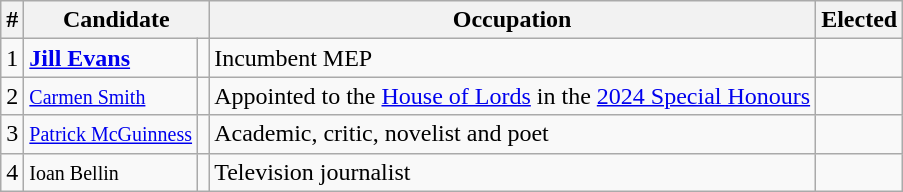<table class="wikitable">
<tr>
<th>#</th>
<th colspan="2">Candidate</th>
<th>Occupation</th>
<th>Elected</th>
</tr>
<tr>
<td>1</td>
<td><strong><a href='#'>Jill Evans</a></strong></td>
<td></td>
<td>Incumbent MEP</td>
<td></td>
</tr>
<tr>
<td>2</td>
<td><small><a href='#'>Carmen Smith</a></small></td>
<td></td>
<td>Appointed to the <a href='#'>House of Lords</a> in the <a href='#'>2024 Special Honours</a></td>
<td></td>
</tr>
<tr>
<td>3</td>
<td><small><a href='#'>Patrick McGuinness</a></small></td>
<td></td>
<td>Academic, critic, novelist and poet</td>
<td></td>
</tr>
<tr>
<td>4</td>
<td><small>Ioan Bellin</small></td>
<td></td>
<td>Television journalist</td>
<td></td>
</tr>
</table>
